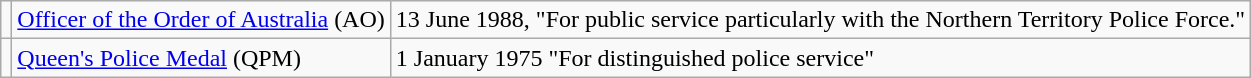<table class="wikitable">
<tr>
<td></td>
<td><a href='#'>Officer of the Order of Australia</a> (AO)</td>
<td>13 June 1988, "For public service particularly with the Northern Territory Police Force."</td>
</tr>
<tr>
<td></td>
<td><a href='#'>Queen's Police Medal</a> (QPM)</td>
<td>1 January 1975 "For distinguished police service"</td>
</tr>
</table>
